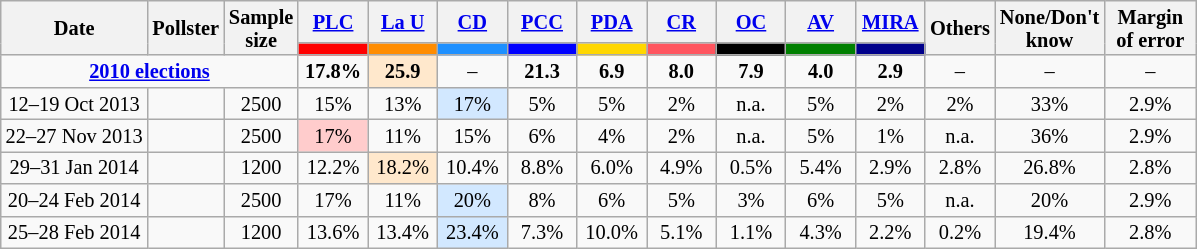<table class="wikitable collapsible" style="text-align:center;font-size:85%;line-height:15px">
<tr>
<th rowspan=2>Date</th>
<th rowspan=2>Pollster</th>
<th style="width:40px;" rowspan="2">Sample size</th>
<th><a href='#'>PLC</a></th>
<th><a href='#'>La U</a></th>
<th><a href='#'>CD</a></th>
<th><a href='#'>PCC</a></th>
<th><a href='#'>PDA</a></th>
<th><a href='#'>CR</a></th>
<th><a href='#'>OC</a></th>
<th><a href='#'>AV</a></th>
<th><a href='#'>MIRA</a></th>
<th style="width:40px;" rowspan="2">Others</th>
<th style="width:20px;" rowspan="2">None/Don't know</th>
<th style="width:55px;" rowspan="2">Margin of error</th>
</tr>
<tr>
<th style="background:#FF0000; width:40px;"></th>
<th style="background:#FF8C00; width:40px;"></th>
<th style="background:#1E90FF; width:40px;"></th>
<th style="background:#0000FF; width:40px;"></th>
<th style="background:#FFD700; width:40px;"></th>
<th style="background:#FF555F; width:40px;"></th>
<th style="background:#000000; width:40px;"></th>
<th style="background:#008000; width:40px;"></th>
<th style="background:#00008B; width:40px;"></th>
</tr>
<tr>
<td colspan="3"><strong><a href='#'>2010 elections</a></strong></td>
<td><strong>17.8%</strong></td>
<td style="background:#ffe8cc"><strong>25.9</strong></td>
<td>–</td>
<td><strong>21.3</strong></td>
<td><strong>6.9</strong></td>
<td><strong>8.0</strong></td>
<td><strong>7.9</strong></td>
<td><strong>4.0</strong></td>
<td><strong>2.9</strong></td>
<td>–</td>
<td>–</td>
<td>–</td>
</tr>
<tr>
<td>12–19 Oct 2013</td>
<td></td>
<td>2500</td>
<td>15%</td>
<td>13%</td>
<td style="background:#d2e8ff">17%</td>
<td>5%</td>
<td>5%</td>
<td>2%</td>
<td>n.a.</td>
<td>5%</td>
<td>2%</td>
<td>2%</td>
<td>33%</td>
<td>2.9%</td>
</tr>
<tr>
<td>22–27 Nov 2013</td>
<td></td>
<td>2500</td>
<td style="background:#ffcccc">17%</td>
<td>11%</td>
<td>15%</td>
<td>6%</td>
<td>4%</td>
<td>2%</td>
<td>n.a.</td>
<td>5%</td>
<td>1%</td>
<td>n.a.</td>
<td>36%</td>
<td>2.9%</td>
</tr>
<tr>
<td>29–31 Jan 2014</td>
<td></td>
<td>1200</td>
<td>12.2%</td>
<td style="background:#ffe8cc">18.2%</td>
<td>10.4%</td>
<td>8.8%</td>
<td>6.0%</td>
<td>4.9%</td>
<td>0.5%</td>
<td>5.4%</td>
<td>2.9%</td>
<td>2.8%</td>
<td>26.8%</td>
<td>2.8%</td>
</tr>
<tr>
<td>20–24 Feb 2014</td>
<td></td>
<td>2500</td>
<td>17%</td>
<td>11%</td>
<td style="background:#d2e8ff">20%</td>
<td>8%</td>
<td>6%</td>
<td>5%</td>
<td>3%</td>
<td>6%</td>
<td>5%</td>
<td>n.a.</td>
<td>20%</td>
<td>2.9%</td>
</tr>
<tr>
<td>25–28 Feb 2014</td>
<td></td>
<td>1200</td>
<td>13.6%</td>
<td>13.4%</td>
<td style="background:#d2e8ff">23.4%</td>
<td>7.3%</td>
<td>10.0%</td>
<td>5.1%</td>
<td>1.1%</td>
<td>4.3%</td>
<td>2.2%</td>
<td>0.2%</td>
<td>19.4%</td>
<td>2.8%</td>
</tr>
</table>
